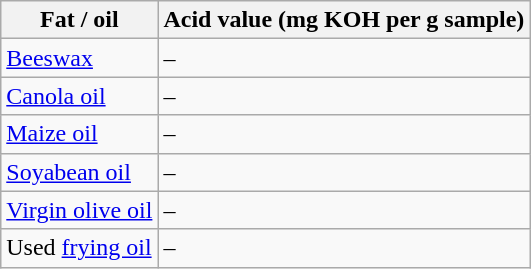<table class="wikitable sortable">
<tr>
<th>Fat / oil</th>
<th>Acid value (mg KOH per g sample)</th>
</tr>
<tr>
<td><a href='#'>Beeswax</a></td>
<td> – </td>
</tr>
<tr>
<td><a href='#'>Canola oil</a></td>
<td> – </td>
</tr>
<tr>
<td><a href='#'>Maize oil</a></td>
<td> – </td>
</tr>
<tr>
<td><a href='#'>Soyabean oil</a></td>
<td> – </td>
</tr>
<tr>
<td><a href='#'>Virgin olive oil</a></td>
<td> – </td>
</tr>
<tr>
<td>Used <a href='#'>frying oil</a></td>
<td> – </td>
</tr>
</table>
